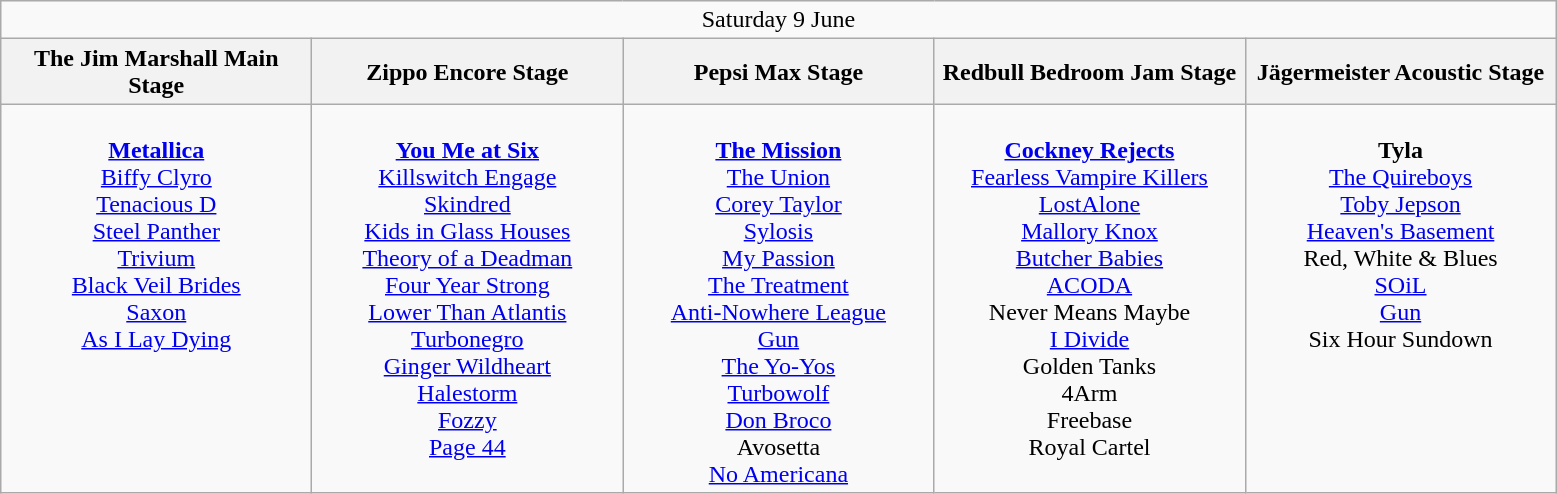<table class="wikitable">
<tr>
<td colspan="5" style="text-align:center;">Saturday 9 June</td>
</tr>
<tr>
<th>The Jim Marshall Main Stage</th>
<th>Zippo Encore Stage</th>
<th>Pepsi Max Stage</th>
<th>Redbull Bedroom Jam Stage</th>
<th>Jägermeister Acoustic Stage</th>
</tr>
<tr>
<td style="text-align:center; vertical-align:top; width:200px;"><br><strong><a href='#'>Metallica</a></strong><br>
<a href='#'>Biffy Clyro</a> <br>
<a href='#'>Tenacious D</a><br>
<a href='#'>Steel Panther</a><br>
<a href='#'>Trivium</a><br>
<a href='#'>Black Veil Brides</a><br>
<a href='#'>Saxon</a><br>
<a href='#'>As I Lay Dying</a><br></td>
<td style="text-align:center; vertical-align:top; width:200px;"><br><strong><a href='#'>You Me at Six</a></strong><br>
<a href='#'>Killswitch Engage</a><br>
<a href='#'>Skindred</a><br>
<a href='#'>Kids in Glass Houses</a><br>
<a href='#'>Theory of a Deadman</a><br>
<a href='#'>Four Year Strong</a><br>
<a href='#'>Lower Than Atlantis</a><br>
<a href='#'>Turbonegro</a><br>
<a href='#'>Ginger Wildheart</a><br>
<a href='#'>Halestorm</a><br>
<a href='#'>Fozzy</a><br>
<a href='#'>Page 44</a><br></td>
<td style="text-align:center; vertical-align:top; width:200px;"><br><strong><a href='#'>The Mission</a></strong><br>
<a href='#'>The Union</a><br> 
<a href='#'>Corey Taylor</a><br>
<a href='#'>Sylosis</a><br>
<a href='#'>My Passion</a><br>
<a href='#'>The Treatment</a><br>
<a href='#'>Anti-Nowhere League</a><br>
<a href='#'>Gun</a><br>
<a href='#'>The Yo-Yos</a><br>
<a href='#'>Turbowolf</a><br>
<a href='#'>Don Broco</a><br>
Avosetta<br>
<a href='#'>No Americana</a><br></td>
<td style="text-align:center; vertical-align:top; width:200px;"><br><strong><a href='#'>Cockney Rejects</a></strong><br>
<a href='#'>Fearless Vampire Killers</a><br>
<a href='#'>LostAlone</a><br>
<a href='#'>Mallory Knox</a><br>
<a href='#'>Butcher Babies</a><br>
<a href='#'>ACODA</a><br>
Never Means Maybe<br>
<a href='#'>I Divide</a><br>
Golden Tanks<br>
4Arm<br>
Freebase<br>
Royal Cartel<br></td>
<td style="text-align:center; vertical-align:top; width:200px;"><br><strong>Tyla</strong><br>
<a href='#'>The Quireboys</a><br>
<a href='#'>Toby Jepson</a><br>
<a href='#'>Heaven's Basement</a><br>
Red, White & Blues<br>
<a href='#'>SOiL</a><br>
<a href='#'>Gun</a><br>
Six Hour Sundown<br></td>
</tr>
</table>
